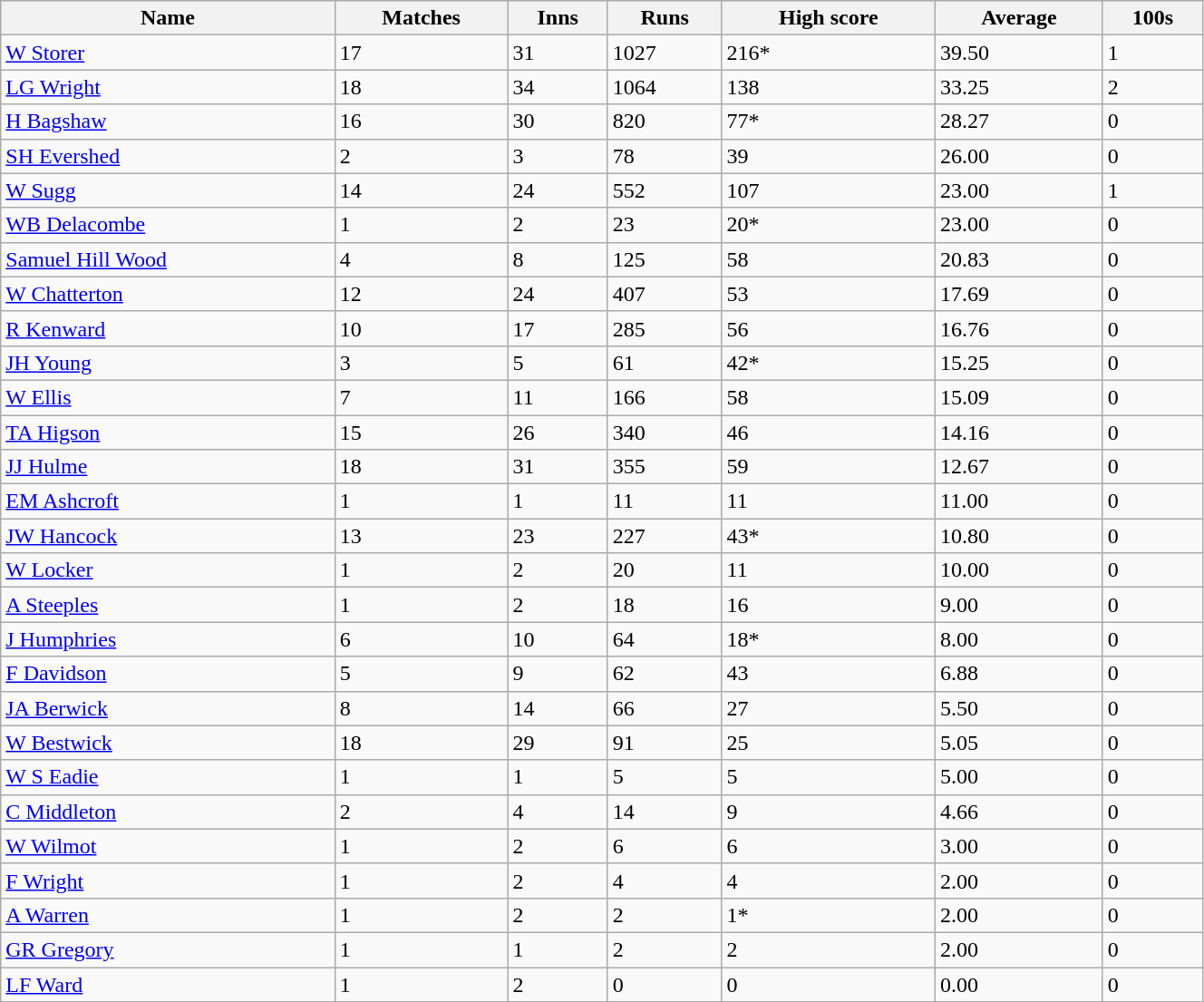<table class="wikitable sortable" width="70%">
<tr bgcolor="#efefef">
<th>Name</th>
<th>Matches</th>
<th>Inns</th>
<th>Runs</th>
<th>High score</th>
<th>Average</th>
<th>100s</th>
</tr>
<tr>
<td><a href='#'>W Storer</a></td>
<td>17</td>
<td>31</td>
<td>1027</td>
<td>216*</td>
<td>39.50</td>
<td>1</td>
</tr>
<tr>
<td><a href='#'>LG Wright</a></td>
<td>18</td>
<td>34</td>
<td>1064</td>
<td>138</td>
<td>33.25</td>
<td>2</td>
</tr>
<tr>
<td><a href='#'>H Bagshaw</a></td>
<td>16</td>
<td>30</td>
<td>820</td>
<td>77*</td>
<td>28.27</td>
<td>0</td>
</tr>
<tr>
<td><a href='#'>SH Evershed</a></td>
<td>2</td>
<td>3</td>
<td>78</td>
<td>39</td>
<td>26.00</td>
<td>0</td>
</tr>
<tr>
<td><a href='#'>W Sugg</a></td>
<td>14</td>
<td>24</td>
<td>552</td>
<td>107</td>
<td>23.00</td>
<td>1</td>
</tr>
<tr>
<td><a href='#'>WB Delacombe</a></td>
<td>1</td>
<td>2</td>
<td>23</td>
<td>20*</td>
<td>23.00</td>
<td>0</td>
</tr>
<tr>
<td><a href='#'>Samuel Hill Wood</a></td>
<td>4</td>
<td>8</td>
<td>125</td>
<td>58</td>
<td>20.83</td>
<td>0</td>
</tr>
<tr>
<td><a href='#'>W Chatterton</a></td>
<td>12</td>
<td>24</td>
<td>407</td>
<td>53</td>
<td>17.69</td>
<td>0</td>
</tr>
<tr>
<td><a href='#'>R Kenward</a></td>
<td>10</td>
<td>17</td>
<td>285</td>
<td>56</td>
<td>16.76</td>
<td>0</td>
</tr>
<tr>
<td><a href='#'>JH Young</a></td>
<td>3</td>
<td>5</td>
<td>61</td>
<td>42*</td>
<td>15.25</td>
<td>0</td>
</tr>
<tr>
<td><a href='#'>W Ellis</a></td>
<td>7</td>
<td>11</td>
<td>166</td>
<td>58</td>
<td>15.09</td>
<td>0</td>
</tr>
<tr>
<td><a href='#'>TA Higson</a></td>
<td>15</td>
<td>26</td>
<td>340</td>
<td>46</td>
<td>14.16</td>
<td>0</td>
</tr>
<tr>
<td><a href='#'>JJ Hulme</a></td>
<td>18</td>
<td>31</td>
<td>355</td>
<td>59</td>
<td>12.67</td>
<td>0</td>
</tr>
<tr>
<td><a href='#'>EM Ashcroft</a></td>
<td>1</td>
<td>1</td>
<td>11</td>
<td>11</td>
<td>11.00</td>
<td>0</td>
</tr>
<tr>
<td><a href='#'>JW Hancock</a></td>
<td>13</td>
<td>23</td>
<td>227</td>
<td>43*</td>
<td>10.80</td>
<td>0</td>
</tr>
<tr>
<td><a href='#'>W Locker</a></td>
<td>1</td>
<td>2</td>
<td>20</td>
<td>11</td>
<td>10.00</td>
<td>0</td>
</tr>
<tr>
<td><a href='#'>A Steeples</a></td>
<td>1</td>
<td>2</td>
<td>18</td>
<td>16</td>
<td>9.00</td>
<td>0</td>
</tr>
<tr>
<td><a href='#'>J Humphries</a></td>
<td>6</td>
<td>10</td>
<td>64</td>
<td>18*</td>
<td>8.00</td>
<td>0</td>
</tr>
<tr>
<td><a href='#'>F Davidson</a></td>
<td>5</td>
<td>9</td>
<td>62</td>
<td>43</td>
<td>6.88</td>
<td>0</td>
</tr>
<tr>
<td><a href='#'>JA Berwick</a></td>
<td>8</td>
<td>14</td>
<td>66</td>
<td>27</td>
<td>5.50</td>
<td>0</td>
</tr>
<tr>
<td><a href='#'>W Bestwick</a></td>
<td>18</td>
<td>29</td>
<td>91</td>
<td>25</td>
<td>5.05</td>
<td>0</td>
</tr>
<tr>
<td><a href='#'>W S Eadie</a></td>
<td>1</td>
<td>1</td>
<td>5</td>
<td>5</td>
<td>5.00</td>
<td>0</td>
</tr>
<tr>
<td><a href='#'>C Middleton</a></td>
<td>2</td>
<td>4</td>
<td>14</td>
<td>9</td>
<td>4.66</td>
<td>0</td>
</tr>
<tr>
<td><a href='#'>W Wilmot</a></td>
<td>1</td>
<td>2</td>
<td>6</td>
<td>6</td>
<td>3.00</td>
<td>0</td>
</tr>
<tr>
<td><a href='#'>F Wright</a></td>
<td>1</td>
<td>2</td>
<td>4</td>
<td>4</td>
<td>2.00</td>
<td>0</td>
</tr>
<tr>
<td><a href='#'>A Warren</a></td>
<td>1</td>
<td>2</td>
<td>2</td>
<td>1*</td>
<td>2.00</td>
<td>0</td>
</tr>
<tr>
<td><a href='#'>GR Gregory</a></td>
<td>1</td>
<td>1</td>
<td>2</td>
<td>2</td>
<td>2.00</td>
<td>0</td>
</tr>
<tr>
<td><a href='#'>LF Ward</a></td>
<td>1</td>
<td>2</td>
<td>0</td>
<td>0</td>
<td>0.00</td>
<td>0</td>
</tr>
<tr>
</tr>
</table>
